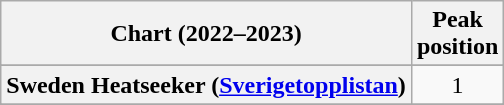<table class="wikitable sortable plainrowheaders" style="text-align:center">
<tr>
<th scope="col">Chart (2022–2023)</th>
<th scope="col">Peak<br>position</th>
</tr>
<tr>
</tr>
<tr>
</tr>
<tr>
</tr>
<tr>
</tr>
<tr>
</tr>
<tr>
</tr>
<tr>
<th scope="row">Sweden Heatseeker (<a href='#'>Sverigetopplistan</a>)</th>
<td>1</td>
</tr>
<tr>
</tr>
<tr>
</tr>
<tr>
</tr>
<tr>
</tr>
</table>
